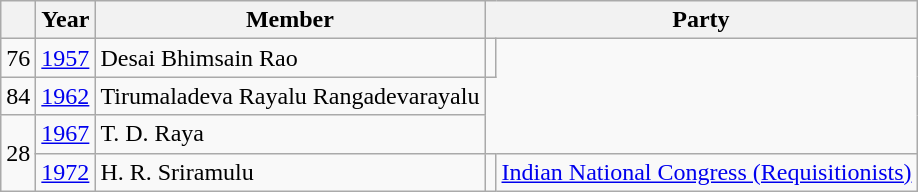<table class="wikitable sortable">
<tr>
<th></th>
<th>Year</th>
<th>Member</th>
<th colspan=2>Party</th>
</tr>
<tr>
<td>76</td>
<td><a href='#'>1957</a></td>
<td>Desai Bhimsain Rao</td>
<td></td>
</tr>
<tr>
<td>84</td>
<td><a href='#'>1962</a></td>
<td>Tirumaladeva Rayalu Rangadevarayalu</td>
</tr>
<tr>
<td rowspan="2">28</td>
<td><a href='#'>1967</a></td>
<td>T. D. Raya</td>
</tr>
<tr>
<td><a href='#'>1972</a></td>
<td>H. R. Sriramulu</td>
<td bgcolor=></td>
<td><a href='#'>Indian National Congress (Requisitionists)</a></td>
</tr>
</table>
